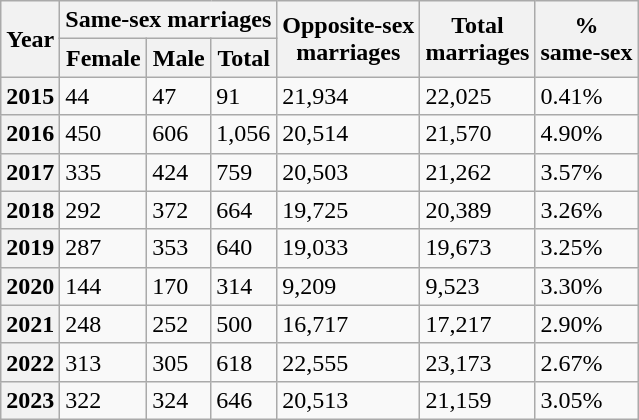<table class="wikitable">
<tr>
<th rowspan=2>Year</th>
<th colspan=3>Same-sex marriages</th>
<th rowspan=2>Opposite-sex<br> marriages</th>
<th rowspan=2>Total<br> marriages</th>
<th rowspan=2>%<br> same-sex</th>
</tr>
<tr>
<th>Female</th>
<th>Male</th>
<th>Total</th>
</tr>
<tr>
<th>2015</th>
<td>44</td>
<td>47</td>
<td>91</td>
<td>21,934</td>
<td>22,025</td>
<td>0.41%</td>
</tr>
<tr>
<th>2016</th>
<td>450</td>
<td>606</td>
<td>1,056</td>
<td>20,514</td>
<td>21,570</td>
<td>4.90%</td>
</tr>
<tr>
<th>2017</th>
<td>335</td>
<td>424</td>
<td>759</td>
<td>20,503</td>
<td>21,262</td>
<td>3.57%</td>
</tr>
<tr>
<th>2018</th>
<td>292</td>
<td>372</td>
<td>664</td>
<td>19,725</td>
<td>20,389</td>
<td>3.26%</td>
</tr>
<tr>
<th>2019</th>
<td>287</td>
<td>353</td>
<td>640</td>
<td>19,033</td>
<td>19,673</td>
<td>3.25%</td>
</tr>
<tr>
<th>2020</th>
<td>144</td>
<td>170</td>
<td>314</td>
<td>9,209</td>
<td>9,523</td>
<td>3.30%</td>
</tr>
<tr>
<th>2021</th>
<td>248</td>
<td>252</td>
<td>500</td>
<td>16,717</td>
<td>17,217</td>
<td>2.90%</td>
</tr>
<tr>
<th>2022</th>
<td>313</td>
<td>305</td>
<td>618</td>
<td>22,555</td>
<td>23,173</td>
<td>2.67%</td>
</tr>
<tr>
<th>2023</th>
<td>322</td>
<td>324</td>
<td>646</td>
<td>20,513</td>
<td>21,159</td>
<td>3.05%</td>
</tr>
</table>
